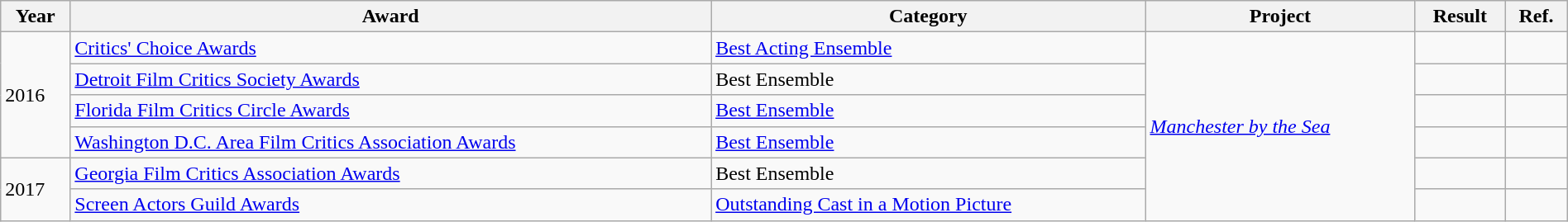<table class="wikitable" width="100%">
<tr>
<th>Year</th>
<th>Award</th>
<th>Category</th>
<th>Project</th>
<th>Result</th>
<th>Ref.</th>
</tr>
<tr>
<td rowspan=4>2016</td>
<td><a href='#'>Critics' Choice Awards</a></td>
<td><a href='#'>Best Acting Ensemble</a></td>
<td rowspan="6"><em><a href='#'>Manchester by the Sea</a></em></td>
<td></td>
<td></td>
</tr>
<tr>
<td><a href='#'>Detroit Film Critics Society Awards</a></td>
<td>Best Ensemble</td>
<td></td>
<td></td>
</tr>
<tr>
<td><a href='#'>Florida Film Critics Circle Awards</a></td>
<td><a href='#'>Best Ensemble</a></td>
<td></td>
<td></td>
</tr>
<tr>
<td><a href='#'>Washington D.C. Area Film Critics Association Awards</a></td>
<td><a href='#'>Best Ensemble</a></td>
<td></td>
<td></td>
</tr>
<tr>
<td rowspan=2>2017</td>
<td><a href='#'>Georgia Film Critics Association Awards</a></td>
<td>Best Ensemble</td>
<td></td>
<td></td>
</tr>
<tr>
<td><a href='#'>Screen Actors Guild Awards</a></td>
<td><a href='#'>Outstanding Cast in a Motion Picture</a></td>
<td></td>
<td></td>
</tr>
</table>
